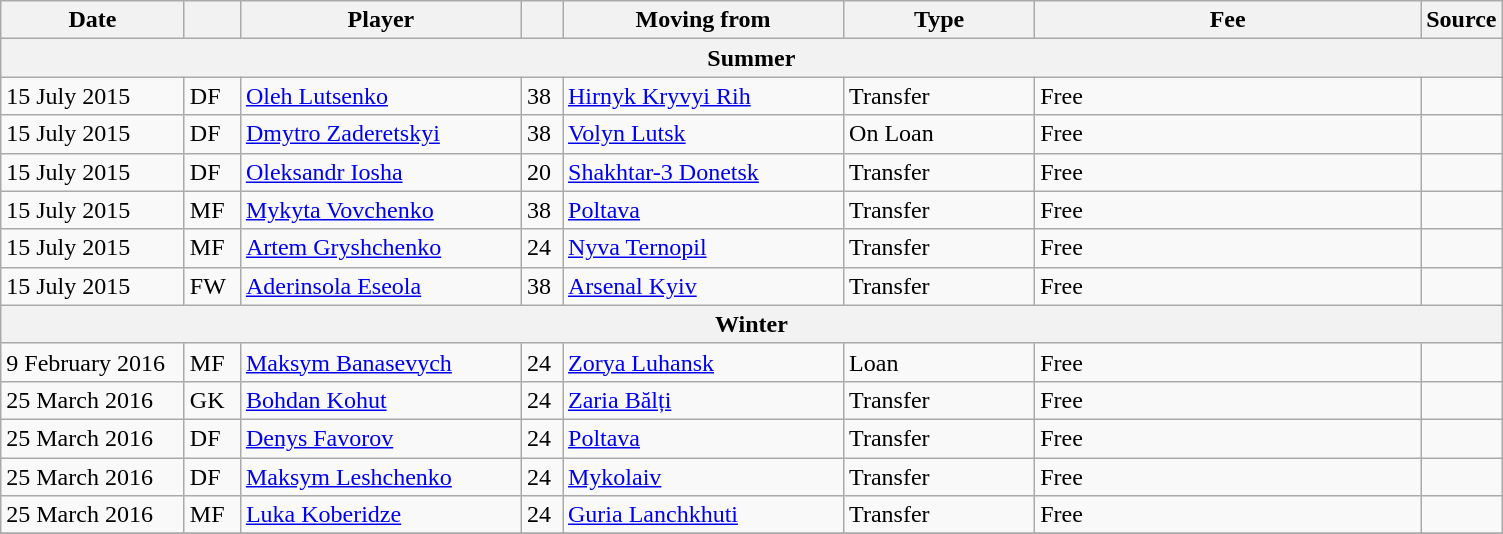<table class="wikitable sortable">
<tr>
<th style="width:115px;">Date</th>
<th style="width:30px;"></th>
<th style="width:180px;">Player</th>
<th style="width:20px;"></th>
<th style="width:180px;">Moving from</th>
<th style="width:120px;" class="unsortable">Type</th>
<th style="width:250px;" class="unsortable">Fee</th>
<th style="width:20px;">Source</th>
</tr>
<tr>
<th colspan=8>Summer</th>
</tr>
<tr>
<td>15 July 2015</td>
<td>DF</td>
<td> <a href='#'>Oleh Lutsenko</a></td>
<td>38</td>
<td> <a href='#'>Hirnyk Kryvyi Rih</a></td>
<td>Transfer</td>
<td>Free</td>
<td></td>
</tr>
<tr>
<td>15 July 2015</td>
<td>DF</td>
<td> <a href='#'>Dmytro Zaderetskyi</a></td>
<td>38</td>
<td> <a href='#'>Volyn Lutsk</a></td>
<td>On Loan</td>
<td>Free</td>
<td></td>
</tr>
<tr>
<td>15 July 2015</td>
<td>DF</td>
<td> <a href='#'>Oleksandr Iosha</a></td>
<td>20</td>
<td> <a href='#'>Shakhtar-3 Donetsk</a></td>
<td>Transfer</td>
<td>Free</td>
<td></td>
</tr>
<tr>
<td>15 July 2015</td>
<td>MF</td>
<td> <a href='#'>Mykyta Vovchenko</a></td>
<td>38</td>
<td> <a href='#'>Poltava</a></td>
<td>Transfer</td>
<td>Free</td>
<td></td>
</tr>
<tr>
<td>15 July 2015</td>
<td>MF</td>
<td> <a href='#'>Artem Gryshchenko</a></td>
<td>24</td>
<td> <a href='#'>Nyva Ternopil</a></td>
<td>Transfer</td>
<td>Free</td>
<td></td>
</tr>
<tr>
<td>15 July 2015</td>
<td>FW</td>
<td> <a href='#'>Aderinsola Eseola</a></td>
<td>38</td>
<td> <a href='#'>Arsenal Kyiv</a></td>
<td>Transfer</td>
<td>Free</td>
<td></td>
</tr>
<tr>
<th colspan=8>Winter</th>
</tr>
<tr>
<td>9 February 2016</td>
<td>MF</td>
<td> <a href='#'>Maksym Banasevych</a></td>
<td>24</td>
<td> <a href='#'>Zorya Luhansk</a></td>
<td>Loan</td>
<td>Free</td>
<td></td>
</tr>
<tr>
<td>25 March 2016</td>
<td>GK</td>
<td> <a href='#'>Bohdan Kohut</a></td>
<td>24</td>
<td> <a href='#'>Zaria Bălți</a></td>
<td>Transfer</td>
<td>Free</td>
<td></td>
</tr>
<tr>
<td>25 March 2016</td>
<td>DF</td>
<td> <a href='#'>Denys Favorov</a></td>
<td>24</td>
<td> <a href='#'>Poltava</a></td>
<td>Transfer</td>
<td>Free</td>
<td></td>
</tr>
<tr>
<td>25 March 2016</td>
<td>DF</td>
<td> <a href='#'>Maksym Leshchenko</a></td>
<td>24</td>
<td> <a href='#'>Mykolaiv</a></td>
<td>Transfer</td>
<td>Free</td>
<td></td>
</tr>
<tr>
<td>25 March 2016</td>
<td>MF</td>
<td> <a href='#'>Luka Koberidze</a></td>
<td>24</td>
<td> <a href='#'>Guria Lanchkhuti</a></td>
<td>Transfer</td>
<td>Free</td>
<td></td>
</tr>
<tr>
</tr>
</table>
